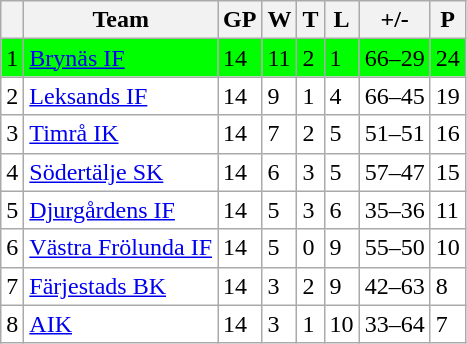<table class="wikitable">
<tr>
<th></th>
<th>Team</th>
<th>GP</th>
<th>W</th>
<th>T</th>
<th>L</th>
<th>+/-</th>
<th>P</th>
</tr>
<tr style="background:#00FF00">
<td>1</td>
<td><a href='#'>Brynäs IF</a></td>
<td>14</td>
<td>11</td>
<td>2</td>
<td>1</td>
<td>66–29</td>
<td>24</td>
</tr>
<tr style="background:#FFFFFF">
<td>2</td>
<td><a href='#'>Leksands IF</a></td>
<td>14</td>
<td>9</td>
<td>1</td>
<td>4</td>
<td>66–45</td>
<td>19</td>
</tr>
<tr style="background:#FFFFFF">
<td>3</td>
<td><a href='#'>Timrå IK</a></td>
<td>14</td>
<td>7</td>
<td>2</td>
<td>5</td>
<td>51–51</td>
<td>16</td>
</tr>
<tr style="background:#FFFFFF">
<td>4</td>
<td><a href='#'>Södertälje SK</a></td>
<td>14</td>
<td>6</td>
<td>3</td>
<td>5</td>
<td>57–47</td>
<td>15</td>
</tr>
<tr style="background:#FFFFFF">
<td>5</td>
<td><a href='#'>Djurgårdens IF</a></td>
<td>14</td>
<td>5</td>
<td>3</td>
<td>6</td>
<td>35–36</td>
<td>11</td>
</tr>
<tr style="background:#FFFFFF">
<td>6</td>
<td><a href='#'>Västra Frölunda IF</a></td>
<td>14</td>
<td>5</td>
<td>0</td>
<td>9</td>
<td>55–50</td>
<td>10</td>
</tr>
<tr style="background:#FFFFFF">
<td>7</td>
<td><a href='#'>Färjestads BK</a></td>
<td>14</td>
<td>3</td>
<td>2</td>
<td>9</td>
<td>42–63</td>
<td>8</td>
</tr>
<tr style="background:#FFFFFF">
<td>8</td>
<td><a href='#'>AIK</a></td>
<td>14</td>
<td>3</td>
<td>1</td>
<td>10</td>
<td>33–64</td>
<td>7</td>
</tr>
</table>
